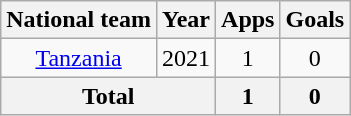<table class="wikitable" style="text-align:center">
<tr>
<th>National team</th>
<th>Year</th>
<th>Apps</th>
<th>Goals</th>
</tr>
<tr>
<td rowspan="1"><a href='#'>Tanzania</a></td>
<td>2021</td>
<td>1</td>
<td>0</td>
</tr>
<tr>
<th colspan=2>Total</th>
<th>1</th>
<th>0</th>
</tr>
</table>
